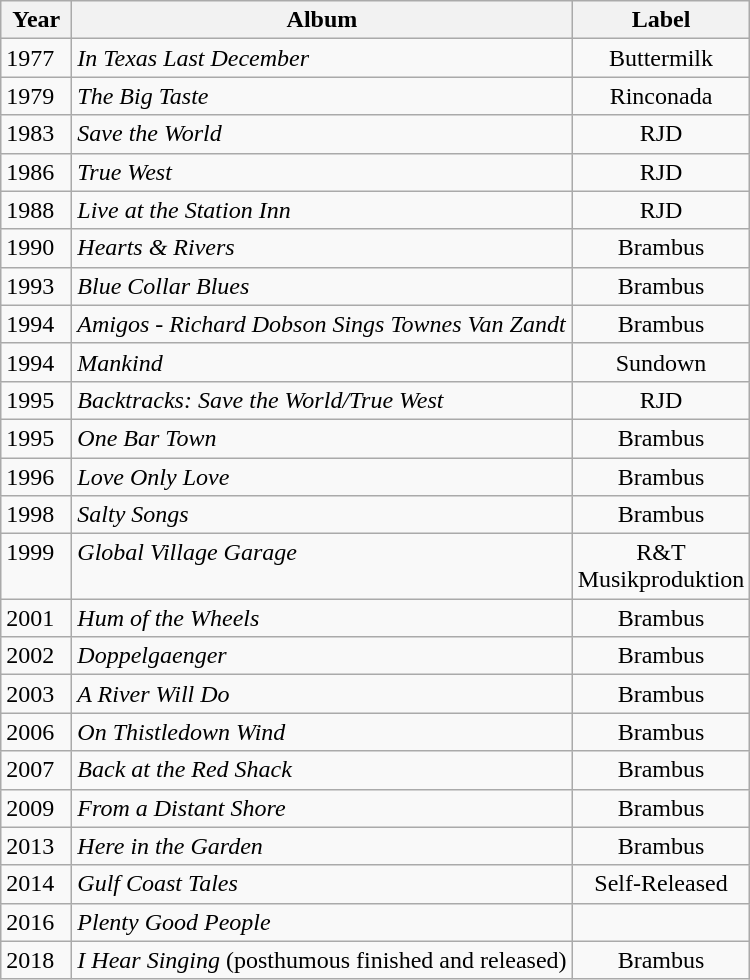<table class="wikitable">
<tr>
<th align="left" valign="top" width="40">Year</th>
<th align="left" valign="top">Album</th>
<th align="center" valign="top" width="40">Label</th>
</tr>
<tr>
<td align="left" valign="top">1977</td>
<td align="left" valign="top"><em>In Texas Last December</em></td>
<td align="center" valign="top">Buttermilk</td>
</tr>
<tr>
<td align="left" valign="top">1979</td>
<td align="left" valign="top"><em>The Big Taste</em></td>
<td align="center" valign="top">Rinconada</td>
</tr>
<tr>
<td align="left" valign="top">1983</td>
<td align="left" valign="top"><em>Save the World</em></td>
<td align="center" valign="top">RJD</td>
</tr>
<tr>
<td align="left" valign="top">1986</td>
<td align="left" valign="top"><em>True West</em></td>
<td align="center" valign="top">RJD</td>
</tr>
<tr>
<td align="left" valign="top">1988</td>
<td align="left" valign="top"><em>Live at the Station Inn</em></td>
<td align="center" valign="top">RJD</td>
</tr>
<tr>
<td align="left" valign="top">1990</td>
<td align="left" valign="top"><em>Hearts & Rivers</em></td>
<td align="center" valign="top">Brambus</td>
</tr>
<tr>
<td align="left" valign="top">1993</td>
<td align="left" valign="top"><em>Blue Collar Blues</em></td>
<td align="center" valign="top">Brambus</td>
</tr>
<tr>
<td align="left" valign="top">1994</td>
<td align="left" valign="top"><em>Amigos - Richard Dobson Sings Townes Van Zandt</em></td>
<td align="center" valign="top">Brambus</td>
</tr>
<tr>
<td align="left" valign="top">1994</td>
<td align="left" valign="top"><em>Mankind</em></td>
<td align="center" valign="top">Sundown</td>
</tr>
<tr>
<td align="left" valign="top">1995</td>
<td align="left" valign="top"><em>Backtracks: Save the World/True West</em></td>
<td align="center" valign="top">RJD</td>
</tr>
<tr>
<td align="left" valign="top">1995</td>
<td align="left" valign="top"><em>One Bar Town</em></td>
<td align="center" valign="top">Brambus</td>
</tr>
<tr>
<td align="left" valign="top">1996</td>
<td align="left" valign="top"><em>Love Only Love</em></td>
<td align="center" valign="top">Brambus</td>
</tr>
<tr>
<td align="left" valign="top">1998</td>
<td align="left" valign="top"><em>Salty Songs</em></td>
<td align="center" valign="top">Brambus</td>
</tr>
<tr>
<td align="left" valign="top">1999</td>
<td align="left" valign="top"><em>Global Village Garage</em></td>
<td align="center" valign="top">R&T Musikproduktion</td>
</tr>
<tr>
<td align="left" valign="top">2001</td>
<td align="left" valign="top"><em>Hum of the Wheels</em></td>
<td align="center" valign="top">Brambus</td>
</tr>
<tr>
<td align="left" valign="top">2002</td>
<td align="left" valign="top"><em>Doppelgaenger</em></td>
<td align="center" valign="top">Brambus</td>
</tr>
<tr>
<td align="left" valign="top">2003</td>
<td align="left" valign="top"><em>A River Will Do</em></td>
<td align="center" valign="top">Brambus</td>
</tr>
<tr>
<td align="left" valign="top">2006</td>
<td align="left" valign="top"><em>On Thistledown Wind</em></td>
<td align="center" valign="top">Brambus</td>
</tr>
<tr>
<td align="left" valign="top">2007</td>
<td align="left" valign="top"><em>Back at the Red Shack</em></td>
<td align="center" valign="top">Brambus</td>
</tr>
<tr>
<td align="left" valign="top">2009</td>
<td align="left" valign="top"><em>From a Distant Shore</em></td>
<td align="center" valign="top">Brambus</td>
</tr>
<tr>
<td align="left" valign="top">2013</td>
<td align="left" valign="top"><em>Here in the Garden</em></td>
<td align="center" valign="top">Brambus</td>
</tr>
<tr>
<td align="left" valign="top">2014</td>
<td align="left" valign="top"><em>Gulf Coast Tales</em></td>
<td align="center" valign="top">Self-Released</td>
</tr>
<tr>
<td align="left" valign="top">2016</td>
<td align="left" valign="top"><em>Plenty Good People</em></td>
<td align="center" valign="top"></td>
</tr>
<tr>
<td align="left" valign="top">2018</td>
<td align="left" valign="top"><em>I Hear Singing</em> (posthumous finished and released)</td>
<td align="center" valign="top">Brambus</td>
</tr>
</table>
